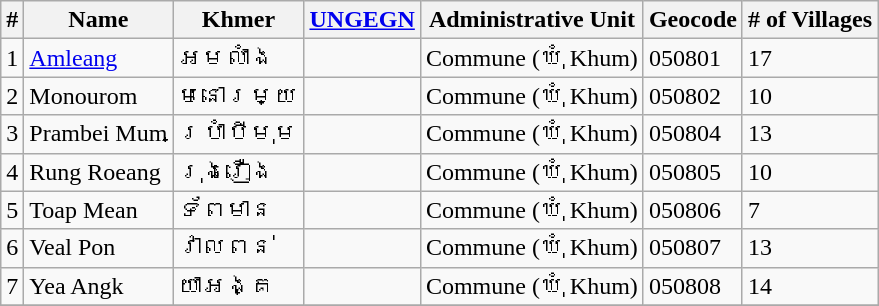<table class="wikitable sortable">
<tr>
<th>#</th>
<th>Name</th>
<th>Khmer</th>
<th><a href='#'>UNGEGN</a></th>
<th>Administrative Unit</th>
<th>Geocode</th>
<th># of Villages</th>
</tr>
<tr>
<td>1</td>
<td><a href='#'>Amleang</a></td>
<td>អមលាំង</td>
<td></td>
<td>Commune (ឃុំ Khum)</td>
<td>050801</td>
<td>17</td>
</tr>
<tr>
<td>2</td>
<td>Monourom</td>
<td>មនោរម្យ</td>
<td></td>
<td>Commune (ឃុំ Khum)</td>
<td>050802</td>
<td>10</td>
</tr>
<tr>
<td>3</td>
<td>Prambei Mum</td>
<td>ប្រាំបីមុម</td>
<td></td>
<td>Commune (ឃុំ Khum)</td>
<td>050804</td>
<td>13</td>
</tr>
<tr>
<td>4</td>
<td>Rung Roeang</td>
<td>រុងរឿង</td>
<td></td>
<td>Commune (ឃុំ Khum)</td>
<td>050805</td>
<td>10</td>
</tr>
<tr>
<td>5</td>
<td>Toap Mean</td>
<td>ទ័ពមាន</td>
<td></td>
<td>Commune (ឃុំ Khum)</td>
<td>050806</td>
<td>7</td>
</tr>
<tr>
<td>6</td>
<td>Veal Pon</td>
<td>វាលពន់</td>
<td></td>
<td>Commune (ឃុំ Khum)</td>
<td>050807</td>
<td>13</td>
</tr>
<tr>
<td>7</td>
<td>Yea Angk</td>
<td>យាអង្គ</td>
<td></td>
<td>Commune (ឃុំ Khum)</td>
<td>050808</td>
<td>14</td>
</tr>
<tr>
</tr>
</table>
